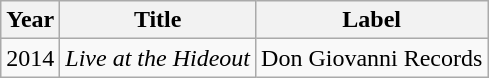<table class="wikitable">
<tr>
<th>Year</th>
<th>Title</th>
<th>Label</th>
</tr>
<tr>
<td>2014</td>
<td><em>Live at the Hideout</em></td>
<td>Don Giovanni Records</td>
</tr>
</table>
